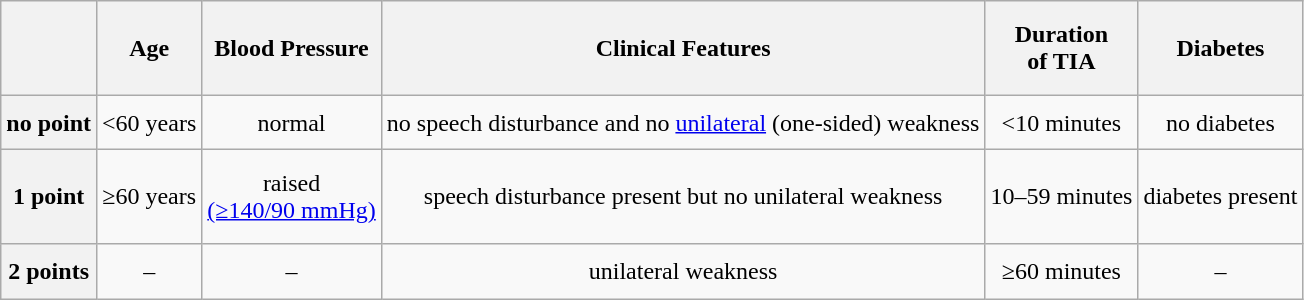<table class="wikitable" style="text-align:center; height:200px" border="1">
<tr>
<th></th>
<th>Age</th>
<th>Blood Pressure</th>
<th>Clinical Features</th>
<th>Duration <br> of TIA</th>
<th>Diabetes</th>
</tr>
<tr>
<th>no point</th>
<td><60 years</td>
<td>normal</td>
<td>no speech disturbance and no <a href='#'>unilateral</a> (one-sided) weakness</td>
<td><10 minutes</td>
<td>no diabetes</td>
</tr>
<tr>
<th>1 point</th>
<td>≥60 years</td>
<td>raised <br><a href='#'>(≥140/90 mmHg)</a></td>
<td>speech disturbance present but no unilateral weakness</td>
<td>10–59 minutes</td>
<td>diabetes present</td>
</tr>
<tr>
<th>2 points</th>
<td>–</td>
<td>–</td>
<td>unilateral weakness</td>
<td>≥60 minutes</td>
<td>–</td>
</tr>
</table>
